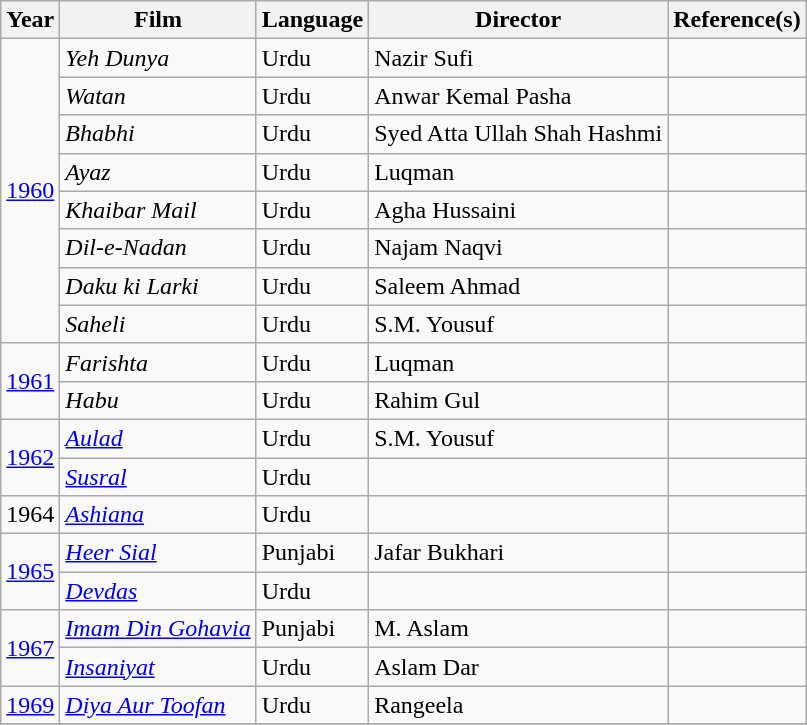<table class="wikitable sortable">
<tr>
<th>Year</th>
<th>Film</th>
<th>Language</th>
<th>Director</th>
<th>Reference(s)</th>
</tr>
<tr>
<td rowspan=8><a href='#'>1960</a></td>
<td><em>Yeh Dunya</em></td>
<td>Urdu</td>
<td>Nazir Sufi</td>
<td></td>
</tr>
<tr>
<td><em>Watan</em></td>
<td>Urdu</td>
<td>Anwar Kemal Pasha</td>
<td></td>
</tr>
<tr>
<td><em>Bhabhi</em></td>
<td>Urdu</td>
<td>Syed Atta Ullah Shah Hashmi</td>
<td></td>
</tr>
<tr>
<td><em>Ayaz</em></td>
<td>Urdu</td>
<td>Luqman</td>
<td></td>
</tr>
<tr>
<td><em>Khaibar Mail</em></td>
<td>Urdu</td>
<td>Agha Hussaini</td>
<td></td>
</tr>
<tr>
<td><em>Dil-e-Nadan</em></td>
<td>Urdu</td>
<td>Najam Naqvi</td>
<td></td>
</tr>
<tr>
<td><em>Daku ki Larki</em></td>
<td>Urdu</td>
<td>Saleem Ahmad</td>
<td></td>
</tr>
<tr>
<td><em>Saheli</em></td>
<td>Urdu</td>
<td>S.M. Yousuf</td>
<td></td>
</tr>
<tr>
<td rowspan=2><a href='#'>1961</a></td>
<td><em>Farishta</em></td>
<td>Urdu</td>
<td>Luqman</td>
<td></td>
</tr>
<tr>
<td><em>Habu</em></td>
<td>Urdu</td>
<td>Rahim Gul</td>
<td></td>
</tr>
<tr>
<td rowspan=2><a href='#'>1962</a></td>
<td><em><a href='#'>Aulad</a></em></td>
<td>Urdu</td>
<td>S.M. Yousuf</td>
<td></td>
</tr>
<tr>
<td><em><a href='#'>Susral</a></em></td>
<td>Urdu</td>
<td></td>
<td></td>
</tr>
<tr>
<td>1964</td>
<td><em><a href='#'>Ashiana</a></em></td>
<td>Urdu</td>
<td></td>
<td></td>
</tr>
<tr>
<td rowspan=2><a href='#'>1965</a></td>
<td><em><a href='#'>Heer Sial</a></em></td>
<td>Punjabi</td>
<td>Jafar Bukhari</td>
<td></td>
</tr>
<tr>
<td><em><a href='#'>Devdas</a></em></td>
<td>Urdu</td>
<td></td>
<td></td>
</tr>
<tr>
<td rowspan=2><a href='#'>1967</a></td>
<td><em><a href='#'>Imam Din Gohavia</a></em></td>
<td>Punjabi</td>
<td>M. Aslam</td>
<td></td>
</tr>
<tr>
<td><em><a href='#'>Insaniyat</a></em></td>
<td>Urdu</td>
<td>Aslam Dar</td>
<td></td>
</tr>
<tr>
<td rowspan=1><a href='#'>1969</a></td>
<td><em><a href='#'>Diya Aur Toofan</a></em></td>
<td>Urdu</td>
<td>Rangeela</td>
<td></td>
</tr>
<tr>
</tr>
</table>
